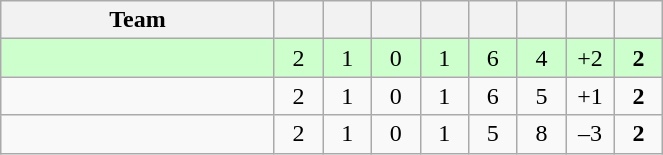<table class="wikitable" style="text-align:center">
<tr>
<th width=175>Team</th>
<th width=25></th>
<th width=25></th>
<th width=25></th>
<th width=25></th>
<th width=25></th>
<th width=25></th>
<th width=25></th>
<th width=25></th>
</tr>
<tr align=center bgcolor=#ccffcc>
<td align=left></td>
<td>2</td>
<td>1</td>
<td>0</td>
<td>1</td>
<td>6</td>
<td>4</td>
<td>+2</td>
<td><strong>2</strong></td>
</tr>
<tr>
<td align=left></td>
<td>2</td>
<td>1</td>
<td>0</td>
<td>1</td>
<td>6</td>
<td>5</td>
<td>+1</td>
<td><strong>2</strong></td>
</tr>
<tr>
<td align=left></td>
<td>2</td>
<td>1</td>
<td>0</td>
<td>1</td>
<td>5</td>
<td>8</td>
<td>–3</td>
<td><strong>2</strong></td>
</tr>
</table>
